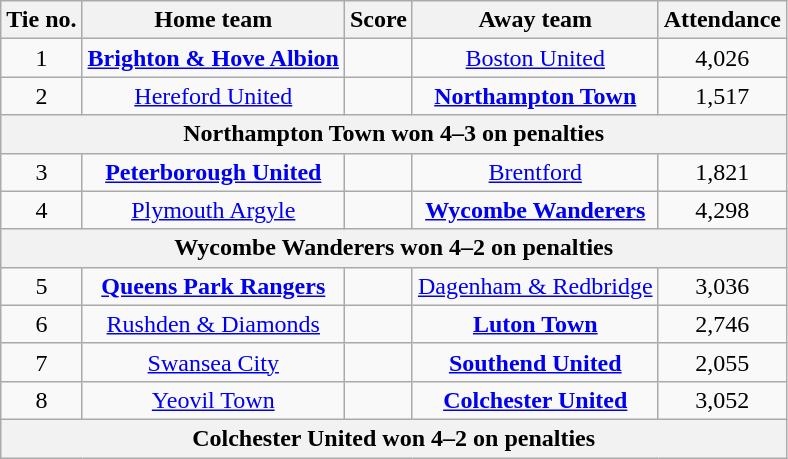<table class="wikitable" style="text-align: center">
<tr>
<th>Tie no.</th>
<th>Home team</th>
<th>Score</th>
<th>Away team</th>
<th>Attendance</th>
</tr>
<tr>
<td>1</td>
<td><strong><a href='#'>Brighton & Hove Albion</a></strong></td>
<td> </td>
<td><a href='#'>Boston United</a></td>
<td>4,026</td>
</tr>
<tr>
<td>2</td>
<td><a href='#'>Hereford United</a></td>
<td> </td>
<td><strong><a href='#'>Northampton Town</a></strong></td>
<td>1,517</td>
</tr>
<tr>
<th colspan=5>Northampton Town won 4–3 on penalties</th>
</tr>
<tr>
<td>3</td>
<td><strong><a href='#'>Peterborough United</a></strong></td>
<td></td>
<td><a href='#'>Brentford</a></td>
<td>1,821</td>
</tr>
<tr>
<td>4</td>
<td><a href='#'>Plymouth Argyle</a></td>
<td> </td>
<td><strong><a href='#'>Wycombe Wanderers</a></strong></td>
<td>4,298</td>
</tr>
<tr>
<th colspan=5>Wycombe Wanderers won 4–2 on penalties</th>
</tr>
<tr>
<td>5</td>
<td><strong><a href='#'>Queens Park Rangers</a></strong></td>
<td> </td>
<td><a href='#'>Dagenham & Redbridge</a></td>
<td>3,036</td>
</tr>
<tr>
<td>6</td>
<td><a href='#'>Rushden & Diamonds</a></td>
<td> </td>
<td><strong><a href='#'>Luton Town</a></strong></td>
<td>2,746</td>
</tr>
<tr>
<td>7</td>
<td><a href='#'>Swansea City</a></td>
<td> </td>
<td><strong><a href='#'>Southend United</a></strong></td>
<td>2,055</td>
</tr>
<tr>
<td>8</td>
<td><a href='#'>Yeovil Town</a></td>
<td> </td>
<td><strong><a href='#'>Colchester United</a></strong></td>
<td>3,052</td>
</tr>
<tr>
<th colspan=5>Colchester United won 4–2 on penalties</th>
</tr>
</table>
